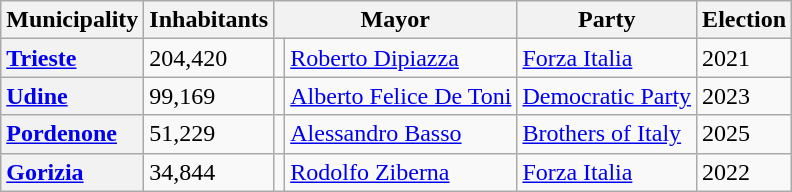<table class="wikitable" border="1">
<tr>
<th scope="col">Municipality</th>
<th colspan=1>Inhabitants</th>
<th colspan=2>Mayor</th>
<th colspan=1>Party</th>
<th colspan=1>Election</th>
</tr>
<tr>
<th scope="row" style="text-align: left;"><a href='#'>Trieste</a></th>
<td>204,420</td>
<td></td>
<td><a href='#'>Roberto Dipiazza</a></td>
<td><a href='#'>Forza Italia</a></td>
<td>2021</td>
</tr>
<tr>
<th scope="row" style="text-align: left;"><a href='#'>Udine</a></th>
<td>99,169</td>
<td></td>
<td><a href='#'>Alberto Felice De Toni</a></td>
<td><a href='#'>Democratic Party</a></td>
<td>2023</td>
</tr>
<tr>
<th scope="row" style="text-align: left;"><a href='#'>Pordenone</a></th>
<td>51,229</td>
<td></td>
<td><a href='#'>Alessandro Basso</a></td>
<td><a href='#'>Brothers of Italy</a></td>
<td>2025</td>
</tr>
<tr>
<th scope="row" style="text-align: left;"><a href='#'>Gorizia</a></th>
<td>34,844</td>
<td></td>
<td><a href='#'>Rodolfo Ziberna</a></td>
<td><a href='#'>Forza Italia</a></td>
<td>2022</td>
</tr>
</table>
